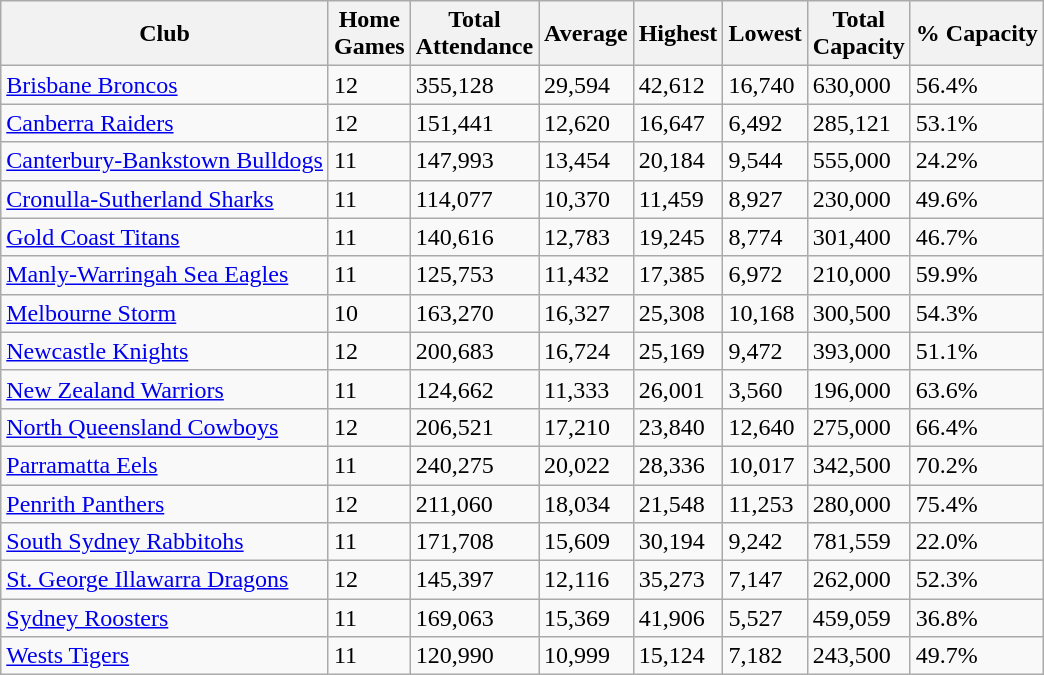<table class="wikitable sortable">
<tr>
<th>Club</th>
<th>Home<br>Games</th>
<th>Total<br>Attendance</th>
<th>Average</th>
<th>Highest</th>
<th>Lowest</th>
<th>Total<br>Capacity</th>
<th>% Capacity</th>
</tr>
<tr>
<td> <a href='#'>Brisbane Broncos</a></td>
<td>12</td>
<td>355,128</td>
<td>29,594</td>
<td>42,612</td>
<td>16,740</td>
<td>630,000</td>
<td>56.4%</td>
</tr>
<tr>
<td> <a href='#'>Canberra Raiders</a></td>
<td>12</td>
<td>151,441</td>
<td>12,620</td>
<td>16,647</td>
<td>6,492</td>
<td>285,121</td>
<td>53.1%</td>
</tr>
<tr>
<td> <a href='#'>Canterbury-Bankstown Bulldogs</a></td>
<td>11</td>
<td>147,993</td>
<td>13,454</td>
<td>20,184</td>
<td>9,544</td>
<td>555,000</td>
<td>24.2%</td>
</tr>
<tr>
<td> <a href='#'>Cronulla-Sutherland Sharks</a></td>
<td>11</td>
<td>114,077</td>
<td>10,370</td>
<td>11,459</td>
<td>8,927</td>
<td>230,000</td>
<td>49.6%</td>
</tr>
<tr>
<td> <a href='#'>Gold Coast Titans</a></td>
<td>11</td>
<td>140,616</td>
<td>12,783</td>
<td>19,245</td>
<td>8,774</td>
<td>301,400</td>
<td>46.7%</td>
</tr>
<tr>
<td> <a href='#'>Manly-Warringah Sea Eagles</a></td>
<td>11</td>
<td>125,753</td>
<td>11,432</td>
<td>17,385</td>
<td>6,972</td>
<td>210,000</td>
<td>59.9%</td>
</tr>
<tr>
<td> <a href='#'>Melbourne Storm</a></td>
<td>10</td>
<td>163,270</td>
<td>16,327</td>
<td>25,308</td>
<td>10,168</td>
<td>300,500</td>
<td>54.3%</td>
</tr>
<tr>
<td> <a href='#'>Newcastle Knights</a></td>
<td>12</td>
<td>200,683</td>
<td>16,724</td>
<td>25,169</td>
<td>9,472</td>
<td>393,000</td>
<td>51.1%</td>
</tr>
<tr>
<td> <a href='#'>New Zealand Warriors</a></td>
<td>11</td>
<td>124,662</td>
<td>11,333</td>
<td>26,001</td>
<td>3,560</td>
<td>196,000</td>
<td>63.6%</td>
</tr>
<tr>
<td> <a href='#'>North Queensland Cowboys</a></td>
<td>12</td>
<td>206,521</td>
<td>17,210</td>
<td>23,840</td>
<td>12,640</td>
<td>275,000</td>
<td>66.4%</td>
</tr>
<tr>
<td> <a href='#'>Parramatta Eels</a></td>
<td>11</td>
<td>240,275</td>
<td>20,022</td>
<td>28,336</td>
<td>10,017</td>
<td>342,500</td>
<td>70.2%</td>
</tr>
<tr>
<td> <a href='#'>Penrith Panthers</a></td>
<td>12</td>
<td>211,060</td>
<td>18,034</td>
<td>21,548</td>
<td>11,253</td>
<td>280,000</td>
<td>75.4%</td>
</tr>
<tr>
<td> <a href='#'>South Sydney Rabbitohs</a></td>
<td>11</td>
<td>171,708</td>
<td>15,609</td>
<td>30,194</td>
<td>9,242</td>
<td>781,559</td>
<td>22.0%</td>
</tr>
<tr>
<td> <a href='#'>St. George Illawarra Dragons</a></td>
<td>12</td>
<td>145,397</td>
<td>12,116</td>
<td>35,273</td>
<td>7,147</td>
<td>262,000</td>
<td>52.3%</td>
</tr>
<tr>
<td> <a href='#'>Sydney Roosters</a></td>
<td>11</td>
<td>169,063</td>
<td>15,369</td>
<td>41,906</td>
<td>5,527</td>
<td>459,059</td>
<td>36.8%</td>
</tr>
<tr>
<td> <a href='#'>Wests Tigers</a></td>
<td>11</td>
<td>120,990</td>
<td>10,999</td>
<td>15,124</td>
<td>7,182</td>
<td>243,500</td>
<td>49.7%</td>
</tr>
</table>
